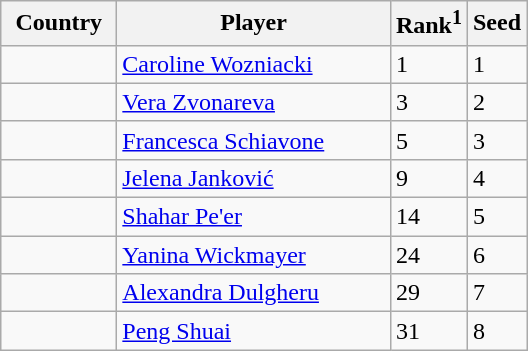<table class="wikitable" border="1">
<tr>
<th width="70">Country</th>
<th width="175">Player</th>
<th>Rank<sup>1</sup></th>
<th>Seed</th>
</tr>
<tr>
<td></td>
<td><a href='#'>Caroline Wozniacki</a></td>
<td>1</td>
<td>1</td>
</tr>
<tr>
<td></td>
<td><a href='#'>Vera Zvonareva</a></td>
<td>3</td>
<td>2</td>
</tr>
<tr>
<td></td>
<td><a href='#'>Francesca Schiavone</a></td>
<td>5</td>
<td>3</td>
</tr>
<tr>
<td></td>
<td><a href='#'>Jelena Janković</a></td>
<td>9</td>
<td>4</td>
</tr>
<tr>
<td></td>
<td><a href='#'>Shahar Pe'er</a></td>
<td>14</td>
<td>5</td>
</tr>
<tr>
<td></td>
<td><a href='#'>Yanina Wickmayer</a></td>
<td>24</td>
<td>6</td>
</tr>
<tr>
<td></td>
<td><a href='#'>Alexandra Dulgheru</a></td>
<td>29</td>
<td>7</td>
</tr>
<tr>
<td></td>
<td><a href='#'>Peng Shuai</a></td>
<td>31</td>
<td>8</td>
</tr>
</table>
